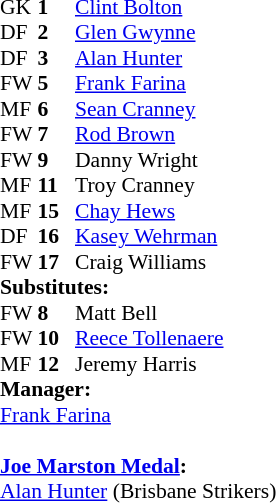<table style="font-size: 90%" cellspacing="0" cellpadding="0">
<tr>
<th width=25></th>
<th width=25></th>
</tr>
<tr>
<td>GK</td>
<td><strong>1</strong></td>
<td> <a href='#'>Clint Bolton</a></td>
</tr>
<tr>
<td>DF</td>
<td><strong>2</strong></td>
<td> <a href='#'>Glen Gwynne</a></td>
<td></td>
<td></td>
<td></td>
</tr>
<tr>
<td>DF</td>
<td><strong>3</strong></td>
<td> <a href='#'>Alan Hunter</a></td>
</tr>
<tr>
<td>FW</td>
<td><strong>5</strong></td>
<td> <a href='#'>Frank Farina</a></td>
<td></td>
<td></td>
<td></td>
</tr>
<tr>
<td>MF</td>
<td><strong>6</strong></td>
<td> <a href='#'>Sean Cranney</a></td>
</tr>
<tr>
<td>FW</td>
<td><strong>7</strong></td>
<td> <a href='#'>Rod Brown</a></td>
</tr>
<tr>
<td>FW</td>
<td><strong>9</strong></td>
<td> Danny Wright</td>
</tr>
<tr>
<td>MF</td>
<td><strong>11</strong></td>
<td> Troy Cranney</td>
</tr>
<tr>
<td>MF</td>
<td><strong>15</strong></td>
<td> <a href='#'>Chay Hews</a></td>
<td></td>
<td></td>
<td></td>
</tr>
<tr>
<td>DF</td>
<td><strong>16</strong></td>
<td> <a href='#'>Kasey Wehrman</a></td>
</tr>
<tr>
<td>FW</td>
<td><strong>17</strong></td>
<td> Craig Williams</td>
</tr>
<tr>
<td colspan=3><strong>Substitutes:</strong></td>
</tr>
<tr>
<td>FW</td>
<td><strong>8</strong></td>
<td> Matt Bell</td>
<td></td>
<td></td>
<td></td>
</tr>
<tr>
<td>FW</td>
<td><strong>10</strong></td>
<td> <a href='#'>Reece Tollenaere</a></td>
<td></td>
<td></td>
<td></td>
</tr>
<tr>
<td>MF</td>
<td><strong>12</strong></td>
<td> Jeremy Harris</td>
<td></td>
<td></td>
<td></td>
</tr>
<tr>
<td colspan=3><strong>Manager:</strong></td>
</tr>
<tr>
<td colspan=4> <a href='#'>Frank Farina</a></td>
</tr>
<tr>
<td colspan=3><strong><br><a href='#'>Joe Marston Medal</a>:</strong></td>
</tr>
<tr>
<td colspan=4><a href='#'>Alan Hunter</a> (Brisbane Strikers)</td>
</tr>
</table>
